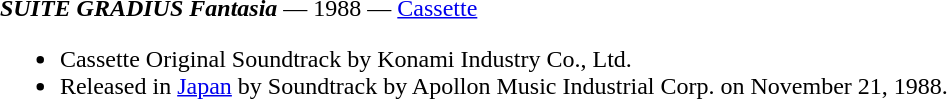<table class="toccolours" style="margin: 0 auto; width: 95%;">
<tr style="vertical-align: top;">
<td width="100%"><strong><em>SUITE GRADIUS Fantasia</em></strong> — 1988 — <a href='#'>Cassette</a><br><ul><li>Cassette Original Soundtrack by Konami Industry Co., Ltd.</li><li>Released in <a href='#'>Japan</a> by Soundtrack by Apollon Music Industrial Corp. on November 21, 1988.</li></ul></td>
</tr>
</table>
